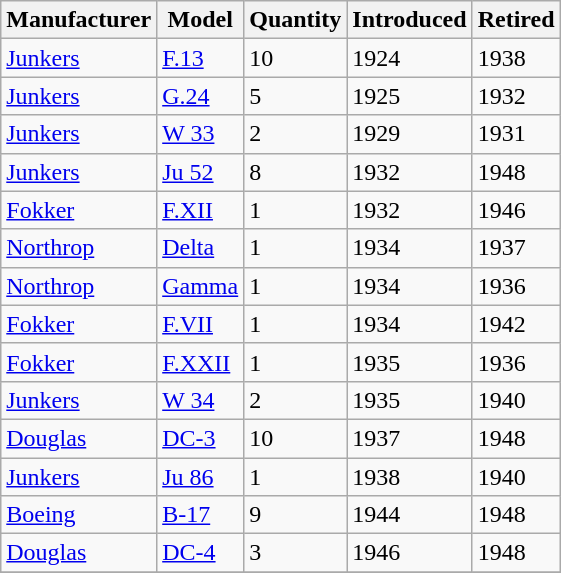<table class="wikitable sortable">
<tr>
<th>Manufacturer</th>
<th>Model</th>
<th>Quantity</th>
<th>Introduced</th>
<th>Retired</th>
</tr>
<tr>
<td><a href='#'>Junkers</a></td>
<td><a href='#'>F.13</a></td>
<td>10</td>
<td>1924</td>
<td>1938</td>
</tr>
<tr>
<td><a href='#'>Junkers</a></td>
<td><a href='#'>G.24</a></td>
<td>5</td>
<td>1925</td>
<td>1932</td>
</tr>
<tr>
<td><a href='#'>Junkers</a></td>
<td><a href='#'>W 33</a></td>
<td>2</td>
<td>1929</td>
<td>1931</td>
</tr>
<tr>
<td><a href='#'>Junkers</a></td>
<td><a href='#'>Ju 52</a></td>
<td>8</td>
<td>1932</td>
<td>1948</td>
</tr>
<tr>
<td><a href='#'>Fokker</a></td>
<td><a href='#'>F.XII</a></td>
<td>1</td>
<td>1932</td>
<td>1946</td>
</tr>
<tr>
<td><a href='#'>Northrop</a></td>
<td><a href='#'>Delta</a></td>
<td>1</td>
<td>1934</td>
<td>1937</td>
</tr>
<tr>
<td><a href='#'>Northrop</a></td>
<td><a href='#'>Gamma</a></td>
<td>1</td>
<td>1934</td>
<td>1936</td>
</tr>
<tr>
<td><a href='#'>Fokker</a></td>
<td><a href='#'>F.VII</a></td>
<td>1</td>
<td>1934</td>
<td>1942</td>
</tr>
<tr>
<td><a href='#'>Fokker</a></td>
<td><a href='#'>F.XXII</a></td>
<td>1</td>
<td>1935</td>
<td>1936</td>
</tr>
<tr>
<td><a href='#'>Junkers</a></td>
<td><a href='#'>W 34</a></td>
<td>2</td>
<td>1935</td>
<td>1940</td>
</tr>
<tr>
<td><a href='#'>Douglas</a></td>
<td><a href='#'>DC-3</a></td>
<td>10</td>
<td>1937</td>
<td>1948</td>
</tr>
<tr>
<td><a href='#'>Junkers</a></td>
<td><a href='#'>Ju 86</a></td>
<td>1</td>
<td>1938</td>
<td>1940</td>
</tr>
<tr>
<td><a href='#'>Boeing</a></td>
<td><a href='#'>B-17</a></td>
<td>9</td>
<td>1944</td>
<td>1948</td>
</tr>
<tr>
<td><a href='#'>Douglas</a></td>
<td><a href='#'>DC-4</a></td>
<td>3</td>
<td>1946</td>
<td>1948</td>
</tr>
<tr>
</tr>
</table>
